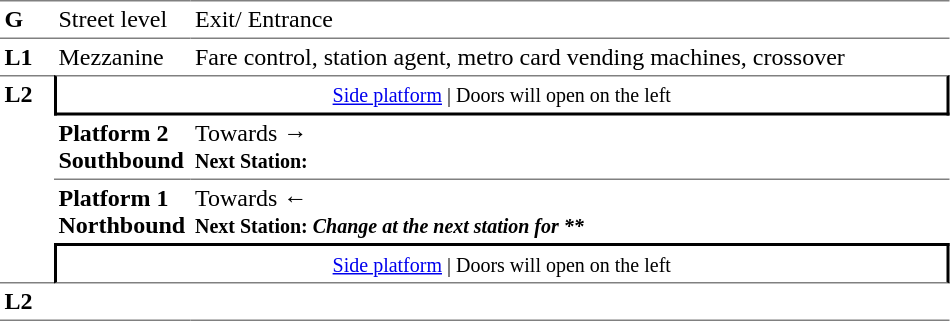<table table border=0 cellspacing=0 cellpadding=3>
<tr>
<td style="border-bottom:solid 1px gray;border-top:solid 1px gray;" width=30 valign=top><strong>G</strong></td>
<td style="border-top:solid 1px gray;border-bottom:solid 1px gray;" width=85 valign=top>Street level</td>
<td style="border-top:solid 1px gray;border-bottom:solid 1px gray;" width=500 valign=top>Exit/ Entrance</td>
</tr>
<tr>
<td valign=top><strong>L1</strong></td>
<td valign=top>Mezzanine</td>
<td valign=top>Fare control, station agent, metro card vending machines, crossover<br></td>
</tr>
<tr>
<td style="border-top:solid 1px gray;border-bottom:solid 1px gray;" width=30 rowspan=4 valign=top><strong>L2</strong></td>
<td style="border-top:solid 1px gray;border-right:solid 2px black;border-left:solid 2px black;border-bottom:solid 2px black;text-align:center;" colspan=2><small><a href='#'>Side platform</a> | Doors will open on the left </small></td>
</tr>
<tr>
<td style="border-bottom:solid 1px gray;" width=85><span><strong>Platform 2</strong><br><strong>Southbound</strong></span></td>
<td style="border-bottom:solid 1px gray;" width=500>Towards → <br><small><strong>Next Station:</strong> </small></td>
</tr>
<tr>
<td><span><strong>Platform 1</strong><br><strong>Northbound</strong></span></td>
<td>Towards ← <br><small><strong>Next Station:</strong>  <strong><em>Change at the next station for  **</em></strong></small></td>
</tr>
<tr>
<td style="border-top:solid 2px black;border-right:solid 2px black;border-left:solid 2px black;border-bottom:solid 1px gray;" colspan=2  align=center><small><a href='#'>Side platform</a> | Doors will open on the left </small></td>
</tr>
<tr>
<td style="border-bottom:solid 1px gray;" width=30 rowspan=2 valign=top><strong>L2</strong></td>
<td style="border-bottom:solid 1px gray;" width=85></td>
<td style="border-bottom:solid 1px gray;" width=500></td>
</tr>
<tr>
</tr>
</table>
